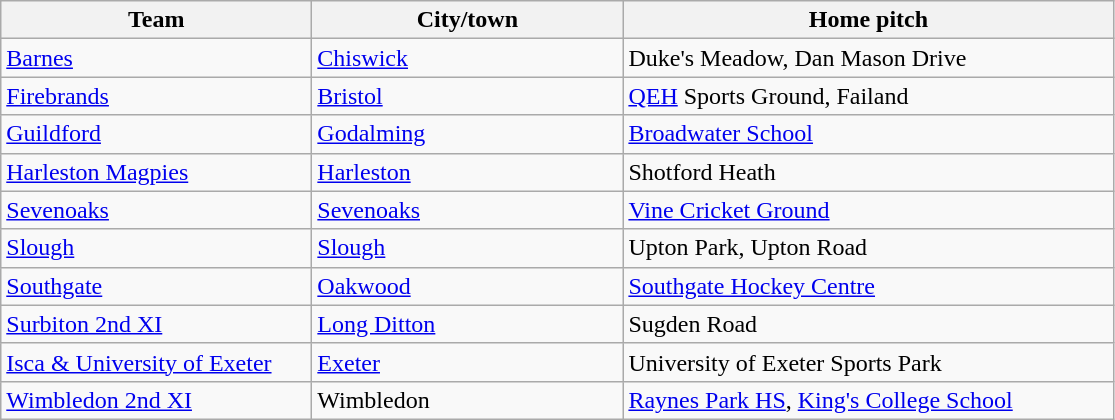<table class="wikitable sortable">
<tr>
<th width=200>Team</th>
<th width=200>City/town</th>
<th width=320>Home pitch</th>
</tr>
<tr>
<td><a href='#'>Barnes</a></td>
<td><a href='#'>Chiswick</a></td>
<td>Duke's Meadow, Dan Mason Drive</td>
</tr>
<tr>
<td><a href='#'>Firebrands</a></td>
<td><a href='#'>Bristol</a></td>
<td><a href='#'>QEH</a> Sports Ground, Failand</td>
</tr>
<tr>
<td><a href='#'>Guildford</a></td>
<td><a href='#'>Godalming</a></td>
<td><a href='#'>Broadwater School</a></td>
</tr>
<tr>
<td><a href='#'>Harleston Magpies</a></td>
<td><a href='#'>Harleston</a></td>
<td>Shotford Heath</td>
</tr>
<tr>
<td><a href='#'>Sevenoaks</a></td>
<td><a href='#'>Sevenoaks</a></td>
<td><a href='#'>Vine Cricket Ground</a></td>
</tr>
<tr>
<td><a href='#'>Slough</a></td>
<td><a href='#'>Slough</a></td>
<td>Upton Park, Upton Road</td>
</tr>
<tr>
<td><a href='#'>Southgate</a></td>
<td><a href='#'>Oakwood</a></td>
<td><a href='#'>Southgate Hockey Centre</a></td>
</tr>
<tr>
<td><a href='#'>Surbiton 2nd XI</a></td>
<td><a href='#'>Long Ditton</a></td>
<td>Sugden Road</td>
</tr>
<tr>
<td><a href='#'>Isca & University of Exeter</a></td>
<td><a href='#'>Exeter</a></td>
<td>University of Exeter Sports Park</td>
</tr>
<tr>
<td><a href='#'>Wimbledon 2nd XI</a></td>
<td>Wimbledon</td>
<td><a href='#'>Raynes Park HS</a>, <a href='#'>King's College School</a></td>
</tr>
</table>
